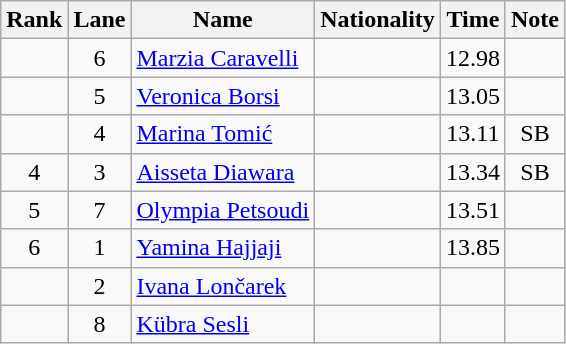<table class="wikitable sortable" style="text-align:center">
<tr>
<th>Rank</th>
<th>Lane</th>
<th>Name</th>
<th>Nationality</th>
<th>Time</th>
<th>Note</th>
</tr>
<tr>
<td></td>
<td>6</td>
<td align="left"><a href='#'>Marzia Caravelli</a></td>
<td align="left"></td>
<td>12.98</td>
<td></td>
</tr>
<tr>
<td></td>
<td>5</td>
<td align="left"><a href='#'>Veronica Borsi</a></td>
<td align="left"></td>
<td>13.05</td>
<td></td>
</tr>
<tr>
<td></td>
<td>4</td>
<td align="left"><a href='#'>Marina Tomić</a></td>
<td align="left"></td>
<td>13.11</td>
<td>SB</td>
</tr>
<tr>
<td>4</td>
<td>3</td>
<td align="left"><a href='#'>Aisseta Diawara</a></td>
<td align="left"></td>
<td>13.34</td>
<td>SB</td>
</tr>
<tr>
<td>5</td>
<td>7</td>
<td align="left"><a href='#'>Olympia Petsoudi</a></td>
<td align="left"></td>
<td>13.51</td>
<td></td>
</tr>
<tr>
<td>6</td>
<td>1</td>
<td align="left"><a href='#'>Yamina Hajjaji</a></td>
<td align="left"></td>
<td>13.85</td>
<td></td>
</tr>
<tr>
<td></td>
<td>2</td>
<td align="left"><a href='#'>Ivana Lončarek</a></td>
<td align="left"></td>
<td></td>
<td></td>
</tr>
<tr>
<td></td>
<td>8</td>
<td align="left"><a href='#'>Kübra Sesli</a></td>
<td align="left"></td>
<td></td>
<td></td>
</tr>
</table>
